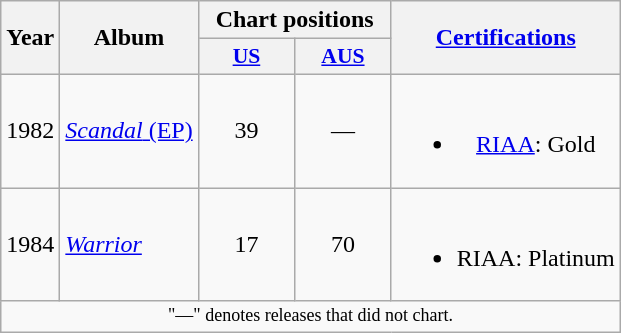<table class="wikitable" style="text-align:center;">
<tr>
<th rowspan="2">Year</th>
<th rowspan="2">Album</th>
<th colspan="2">Chart positions</th>
<th rowspan="2"><a href='#'>Certifications</a></th>
</tr>
<tr>
<th scope="col" style="width:4em;font-size:90%"><a href='#'>US</a><br></th>
<th scope="col" style="width:4em;font-size:90%"><a href='#'>AUS</a><br></th>
</tr>
<tr>
<td>1982</td>
<td align="left"><a href='#'><em>Scandal</em> (EP)</a></td>
<td>39</td>
<td>—</td>
<td><br><ul><li><a href='#'>RIAA</a>: Gold</li></ul></td>
</tr>
<tr>
<td>1984</td>
<td align="left"><em><a href='#'>Warrior</a></em></td>
<td>17</td>
<td>70</td>
<td><br><ul><li>RIAA: Platinum</li></ul></td>
</tr>
<tr>
<td colspan="6" style="text-align:center; font-size:9pt;">"—" denotes releases that did not chart.</td>
</tr>
</table>
